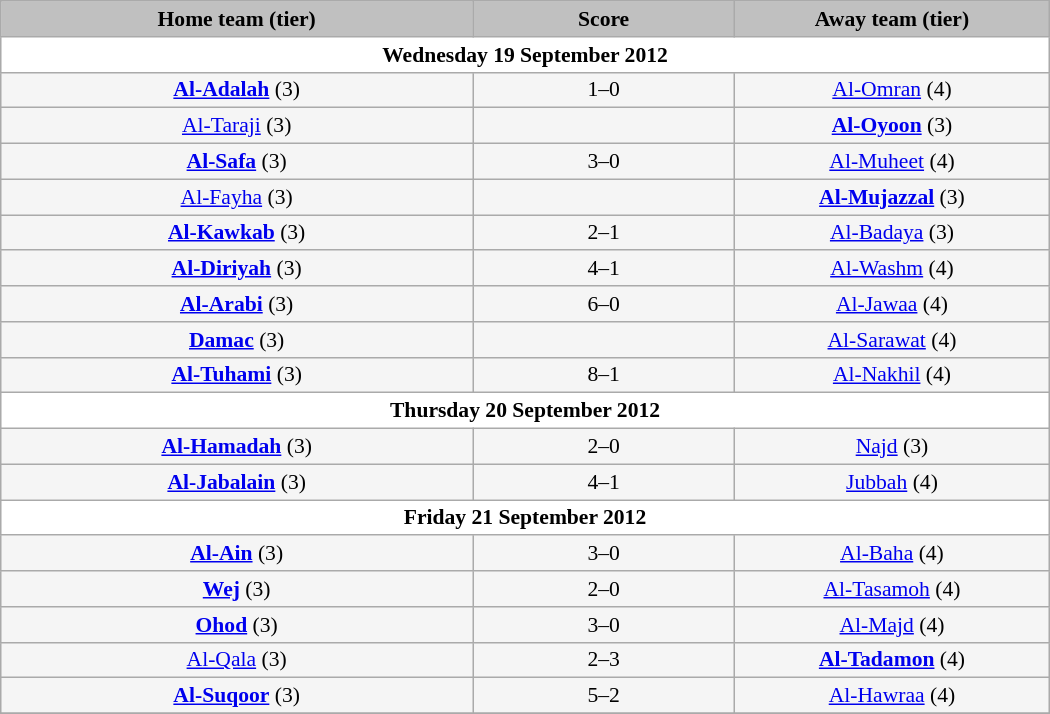<table class="wikitable" style="width: 700px; background:WhiteSmoke; text-align:center; font-size:90%">
<tr>
<td scope="col" style="width: 45%; background:silver;"><strong>Home team (tier)</strong></td>
<td scope="col" style="width: 25%; background:silver;"><strong>Score</strong></td>
<td scope="col" style="width: 45%; background:silver;"><strong>Away team (tier)</strong></td>
</tr>
<tr>
<td colspan="5" style= background:White><strong>Wednesday 19 September 2012</strong></td>
</tr>
<tr>
<td><strong><a href='#'>Al-Adalah</a></strong> (3)</td>
<td>1–0</td>
<td><a href='#'>Al-Omran</a> (4)</td>
</tr>
<tr>
<td><a href='#'>Al-Taraji</a> (3)</td>
<td></td>
<td><strong><a href='#'>Al-Oyoon</a></strong> (3)</td>
</tr>
<tr>
<td><strong><a href='#'>Al-Safa</a></strong> (3)</td>
<td>3–0</td>
<td><a href='#'>Al-Muheet</a> (4)</td>
</tr>
<tr>
<td><a href='#'>Al-Fayha</a> (3)</td>
<td></td>
<td><strong><a href='#'>Al-Mujazzal</a></strong> (3)</td>
</tr>
<tr>
<td><strong><a href='#'>Al-Kawkab</a></strong> (3)</td>
<td>2–1</td>
<td><a href='#'>Al-Badaya</a> (3)</td>
</tr>
<tr>
<td><strong><a href='#'>Al-Diriyah</a></strong> (3)</td>
<td>4–1</td>
<td><a href='#'>Al-Washm</a> (4)</td>
</tr>
<tr>
<td><strong><a href='#'>Al-Arabi</a></strong> (3)</td>
<td>6–0</td>
<td><a href='#'>Al-Jawaa</a> (4)</td>
</tr>
<tr>
<td><strong><a href='#'>Damac</a></strong> (3)</td>
<td></td>
<td><a href='#'>Al-Sarawat</a> (4)</td>
</tr>
<tr>
<td><strong><a href='#'>Al-Tuhami</a></strong> (3)</td>
<td>8–1</td>
<td><a href='#'>Al-Nakhil</a> (4)</td>
</tr>
<tr>
<td colspan="5" style= background:White><strong>Thursday 20 September 2012</strong></td>
</tr>
<tr>
<td><strong><a href='#'>Al-Hamadah</a></strong> (3)</td>
<td>2–0</td>
<td><a href='#'>Najd</a> (3)</td>
</tr>
<tr>
<td><strong><a href='#'>Al-Jabalain</a></strong> (3)</td>
<td>4–1</td>
<td><a href='#'>Jubbah</a> (4)</td>
</tr>
<tr>
<td colspan="5" style= background:White><strong>Friday 21 September 2012</strong></td>
</tr>
<tr>
<td><strong><a href='#'>Al-Ain</a></strong> (3)</td>
<td>3–0</td>
<td><a href='#'>Al-Baha</a> (4)</td>
</tr>
<tr>
<td><strong><a href='#'>Wej</a></strong> (3)</td>
<td>2–0</td>
<td><a href='#'>Al-Tasamoh</a> (4)</td>
</tr>
<tr>
<td><strong><a href='#'>Ohod</a></strong> (3)</td>
<td>3–0</td>
<td><a href='#'>Al-Majd</a> (4)</td>
</tr>
<tr>
<td><a href='#'>Al-Qala</a> (3)</td>
<td>2–3</td>
<td><strong><a href='#'>Al-Tadamon</a></strong> (4)</td>
</tr>
<tr>
<td><strong><a href='#'>Al-Suqoor</a></strong> (3)</td>
<td>5–2</td>
<td><a href='#'>Al-Hawraa</a> (4)</td>
</tr>
<tr>
</tr>
</table>
